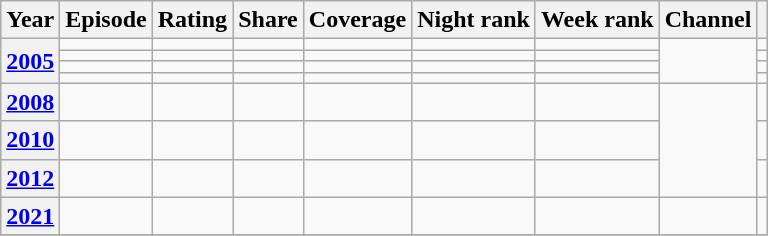<table class="wikitable sortable plainrowheaders">
<tr>
<th scope="col">Year</th>
<th scope="col" class="unsortable">Episode</th>
<th scope="col">Rating</th>
<th scope="col">Share</th>
<th scope="col">Coverage</th>
<th scope="col">Night rank</th>
<th scope="col">Week rank</th>
<th scope="col" class="unsortable">Channel</th>
<th scope="col" class="unsortable"></th>
</tr>
<tr>
<th scope="row" rowspan="4"><a href='#'>2005</a></th>
<td></td>
<td></td>
<td></td>
<td></td>
<td></td>
<td></td>
<td rowspan="4"></td>
<td></td>
</tr>
<tr>
<td></td>
<td></td>
<td></td>
<td></td>
<td></td>
<td></td>
<td></td>
</tr>
<tr>
<td></td>
<td></td>
<td></td>
<td></td>
<td></td>
<td></td>
<td></td>
</tr>
<tr>
<td></td>
<td></td>
<td></td>
<td></td>
<td></td>
<td></td>
<td></td>
</tr>
<tr>
<th scope="row"><a href='#'>2008</a></th>
<td></td>
<td></td>
<td></td>
<td></td>
<td></td>
<td></td>
<td rowspan="3"></td>
<td></td>
</tr>
<tr>
<th scope="row"><a href='#'>2010</a></th>
<td></td>
<td></td>
<td></td>
<td></td>
<td></td>
<td></td>
<td></td>
</tr>
<tr>
<th scope="row"><a href='#'>2012</a></th>
<td></td>
<td></td>
<td></td>
<td></td>
<td></td>
<td></td>
<td></td>
</tr>
<tr>
<th scope="row"><a href='#'>2021</a></th>
<td></td>
<td></td>
<td></td>
<td></td>
<td></td>
<td></td>
<td></td>
<td></td>
</tr>
<tr>
</tr>
</table>
